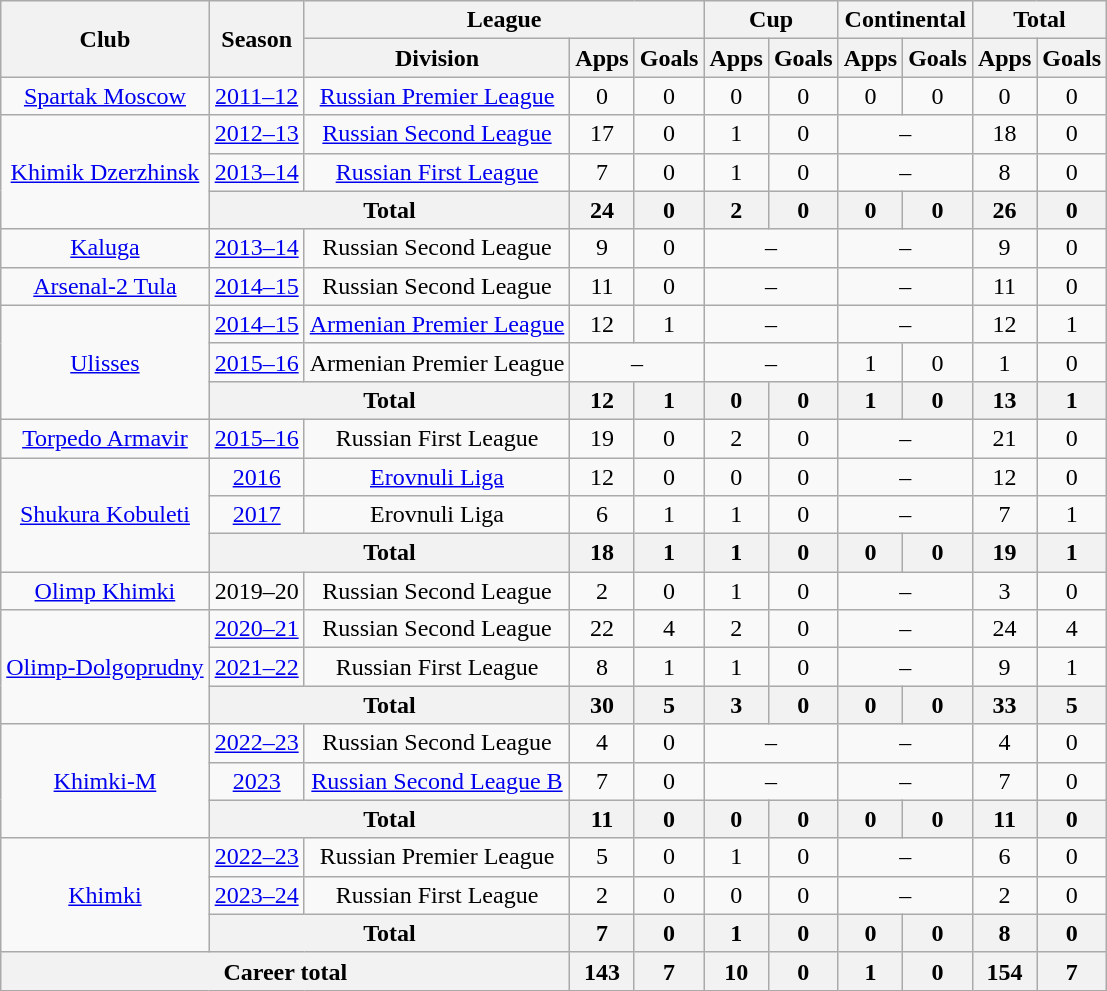<table class="wikitable" style="text-align: center;">
<tr>
<th rowspan=2>Club</th>
<th rowspan=2>Season</th>
<th colspan=3>League</th>
<th colspan=2>Cup</th>
<th colspan=2>Continental</th>
<th colspan=2>Total</th>
</tr>
<tr>
<th>Division</th>
<th>Apps</th>
<th>Goals</th>
<th>Apps</th>
<th>Goals</th>
<th>Apps</th>
<th>Goals</th>
<th>Apps</th>
<th>Goals</th>
</tr>
<tr>
<td><a href='#'>Spartak Moscow</a></td>
<td><a href='#'>2011–12</a></td>
<td><a href='#'>Russian Premier League</a></td>
<td>0</td>
<td>0</td>
<td>0</td>
<td>0</td>
<td>0</td>
<td>0</td>
<td>0</td>
<td>0</td>
</tr>
<tr>
<td rowspan="3"><a href='#'>Khimik Dzerzhinsk</a></td>
<td><a href='#'>2012–13</a></td>
<td><a href='#'>Russian Second League</a></td>
<td>17</td>
<td>0</td>
<td>1</td>
<td>0</td>
<td colspan=2>–</td>
<td>18</td>
<td>0</td>
</tr>
<tr>
<td><a href='#'>2013–14</a></td>
<td><a href='#'>Russian First League</a></td>
<td>7</td>
<td>0</td>
<td>1</td>
<td>0</td>
<td colspan=2>–</td>
<td>8</td>
<td>0</td>
</tr>
<tr>
<th colspan=2>Total</th>
<th>24</th>
<th>0</th>
<th>2</th>
<th>0</th>
<th>0</th>
<th>0</th>
<th>26</th>
<th>0</th>
</tr>
<tr>
<td><a href='#'>Kaluga</a></td>
<td><a href='#'>2013–14</a></td>
<td>Russian Second League</td>
<td>9</td>
<td>0</td>
<td colspan=2>–</td>
<td colspan=2>–</td>
<td>9</td>
<td>0</td>
</tr>
<tr>
<td><a href='#'>Arsenal-2 Tula</a></td>
<td><a href='#'>2014–15</a></td>
<td>Russian Second League</td>
<td>11</td>
<td>0</td>
<td colspan=2>–</td>
<td colspan=2>–</td>
<td>11</td>
<td>0</td>
</tr>
<tr>
<td rowspan="3"><a href='#'>Ulisses</a></td>
<td><a href='#'>2014–15</a></td>
<td><a href='#'>Armenian Premier League</a></td>
<td>12</td>
<td>1</td>
<td colspan=2>–</td>
<td colspan=2>–</td>
<td>12</td>
<td>1</td>
</tr>
<tr>
<td><a href='#'>2015–16</a></td>
<td>Armenian Premier League</td>
<td colspan=2>–</td>
<td colspan=2>–</td>
<td>1</td>
<td>0</td>
<td>1</td>
<td>0</td>
</tr>
<tr>
<th colspan=2>Total</th>
<th>12</th>
<th>1</th>
<th>0</th>
<th>0</th>
<th>1</th>
<th>0</th>
<th>13</th>
<th>1</th>
</tr>
<tr>
<td><a href='#'>Torpedo Armavir</a></td>
<td><a href='#'>2015–16</a></td>
<td>Russian First League</td>
<td>19</td>
<td>0</td>
<td>2</td>
<td>0</td>
<td colspan=2>–</td>
<td>21</td>
<td>0</td>
</tr>
<tr>
<td rowspan="3"><a href='#'>Shukura Kobuleti</a></td>
<td><a href='#'>2016</a></td>
<td><a href='#'>Erovnuli Liga</a></td>
<td>12</td>
<td>0</td>
<td>0</td>
<td>0</td>
<td colspan=2>–</td>
<td>12</td>
<td>0</td>
</tr>
<tr>
<td><a href='#'>2017</a></td>
<td>Erovnuli Liga</td>
<td>6</td>
<td>1</td>
<td>1</td>
<td>0</td>
<td colspan=2>–</td>
<td>7</td>
<td>1</td>
</tr>
<tr>
<th colspan=2>Total</th>
<th>18</th>
<th>1</th>
<th>1</th>
<th>0</th>
<th>0</th>
<th>0</th>
<th>19</th>
<th>1</th>
</tr>
<tr>
<td><a href='#'>Olimp Khimki</a></td>
<td>2019–20</td>
<td>Russian Second League</td>
<td>2</td>
<td>0</td>
<td>1</td>
<td>0</td>
<td colspan=2>–</td>
<td>3</td>
<td>0</td>
</tr>
<tr>
<td rowspan="3"><a href='#'>Olimp-Dolgoprudny</a></td>
<td><a href='#'>2020–21</a></td>
<td>Russian Second League</td>
<td>22</td>
<td>4</td>
<td>2</td>
<td>0</td>
<td colspan=2>–</td>
<td>24</td>
<td>4</td>
</tr>
<tr>
<td><a href='#'>2021–22</a></td>
<td>Russian First League</td>
<td>8</td>
<td>1</td>
<td>1</td>
<td>0</td>
<td colspan=2>–</td>
<td>9</td>
<td>1</td>
</tr>
<tr>
<th colspan=2>Total</th>
<th>30</th>
<th>5</th>
<th>3</th>
<th>0</th>
<th>0</th>
<th>0</th>
<th>33</th>
<th>5</th>
</tr>
<tr>
<td rowspan="3"><a href='#'>Khimki-M</a></td>
<td><a href='#'>2022–23</a></td>
<td>Russian Second League</td>
<td>4</td>
<td>0</td>
<td colspan=2>–</td>
<td colspan=2>–</td>
<td>4</td>
<td>0</td>
</tr>
<tr>
<td><a href='#'>2023</a></td>
<td><a href='#'>Russian Second League B</a></td>
<td>7</td>
<td>0</td>
<td colspan=2>–</td>
<td colspan=2>–</td>
<td>7</td>
<td>0</td>
</tr>
<tr>
<th colspan=2>Total</th>
<th>11</th>
<th>0</th>
<th>0</th>
<th>0</th>
<th>0</th>
<th>0</th>
<th>11</th>
<th>0</th>
</tr>
<tr>
<td rowspan="3"><a href='#'>Khimki</a></td>
<td><a href='#'>2022–23</a></td>
<td>Russian Premier League</td>
<td>5</td>
<td>0</td>
<td>1</td>
<td>0</td>
<td colspan=2>–</td>
<td>6</td>
<td>0</td>
</tr>
<tr>
<td><a href='#'>2023–24</a></td>
<td>Russian First League</td>
<td>2</td>
<td>0</td>
<td>0</td>
<td>0</td>
<td colspan=2>–</td>
<td>2</td>
<td>0</td>
</tr>
<tr>
<th colspan=2>Total</th>
<th>7</th>
<th>0</th>
<th>1</th>
<th>0</th>
<th>0</th>
<th>0</th>
<th>8</th>
<th>0</th>
</tr>
<tr>
<th colspan=3>Career total</th>
<th>143</th>
<th>7</th>
<th>10</th>
<th>0</th>
<th>1</th>
<th>0</th>
<th>154</th>
<th>7</th>
</tr>
</table>
